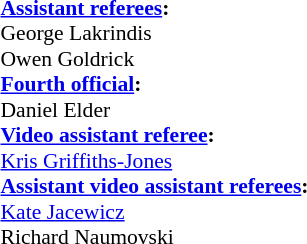<table style="width:100%; font-size:90%;">
<tr>
<td><br><strong><a href='#'>Assistant referees</a>:</strong>
<br>George Lakrindis
<br>Owen Goldrick
<br><strong><a href='#'>Fourth official</a>:</strong>
<br>Daniel Elder
<br><strong><a href='#'>Video assistant referee</a>:</strong>
<br><a href='#'>Kris Griffiths-Jones</a>
<br><strong><a href='#'>Assistant video assistant referees</a>:</strong>
<br><a href='#'>Kate Jacewicz</a>
<br>Richard Naumovski</td>
</tr>
</table>
